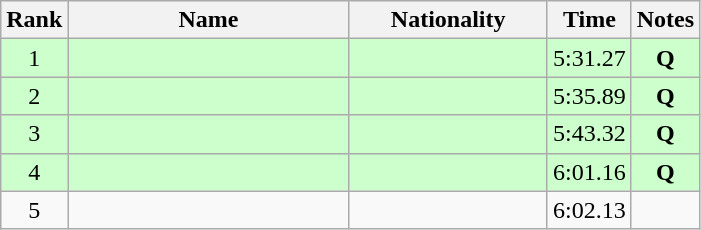<table class="wikitable sortable" style="text-align:center">
<tr>
<th>Rank</th>
<th style="width:180px">Name</th>
<th style="width:125px">Nationality</th>
<th>Time</th>
<th>Notes</th>
</tr>
<tr style="background:#cfc;">
<td>1</td>
<td style="text-align:left;"></td>
<td style="text-align:left;"></td>
<td>5:31.27</td>
<td><strong>Q</strong></td>
</tr>
<tr style="background:#cfc;">
<td>2</td>
<td style="text-align:left;"></td>
<td style="text-align:left;"></td>
<td>5:35.89</td>
<td><strong>Q</strong></td>
</tr>
<tr style="background:#cfc;">
<td>3</td>
<td style="text-align:left;"></td>
<td style="text-align:left;"></td>
<td>5:43.32</td>
<td><strong>Q</strong></td>
</tr>
<tr style="background:#cfc;">
<td>4</td>
<td style="text-align:left;"></td>
<td style="text-align:left;"></td>
<td>6:01.16</td>
<td><strong>Q</strong></td>
</tr>
<tr>
<td>5</td>
<td style="text-align:left;"></td>
<td style="text-align:left;"></td>
<td>6:02.13</td>
<td></td>
</tr>
</table>
